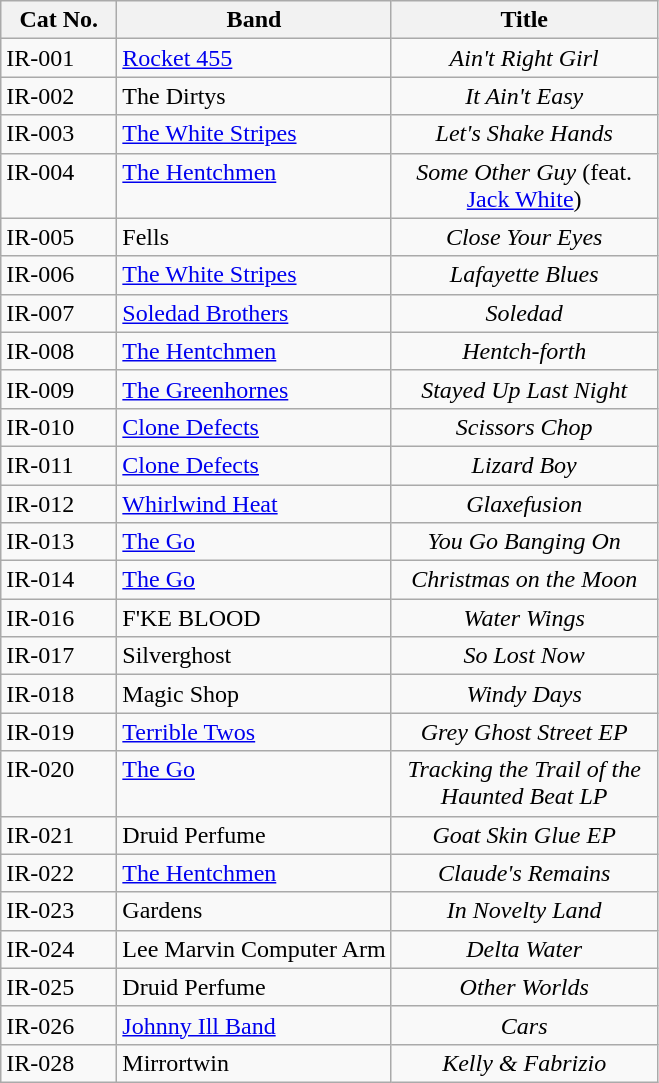<table class="wikitable">
<tr>
<th align="left" valign="top" width="70">Cat No.</th>
<th align="left" valign="top">Band</th>
<th align="center" valign="top" width="170">Title</th>
</tr>
<tr>
<td align="left" valign="top">IR-001</td>
<td align="left" valign="top"><a href='#'>Rocket 455</a></td>
<td align="center" valign="top"><em>Ain't Right Girl</em></td>
</tr>
<tr>
<td align="left" valign="top">IR-002</td>
<td align="left" valign="top">The Dirtys</td>
<td align="center" valign="top"><em>It Ain't Easy</em></td>
</tr>
<tr>
<td align="left" valign="top">IR-003</td>
<td align="left" valign="top"><a href='#'>The White Stripes</a></td>
<td align="center" valign="top"><em>Let's Shake Hands</em></td>
</tr>
<tr>
<td align="left" valign="top">IR-004</td>
<td align="left" valign="top"><a href='#'>The Hentchmen</a></td>
<td align="center" valign="top"><em>Some Other Guy</em> (feat. <a href='#'>Jack White</a>)</td>
</tr>
<tr>
<td align="left" valign="top">IR-005</td>
<td align="left" valign="top">Fells</td>
<td align="center" valign="top"><em>Close Your Eyes</em></td>
</tr>
<tr>
<td align="left" valign="top">IR-006</td>
<td align="left" valign="top"><a href='#'>The White Stripes</a></td>
<td align="center" valign="top"><em>Lafayette Blues</em></td>
</tr>
<tr>
<td align="left" valign="top">IR-007</td>
<td align="left" valign="top"><a href='#'>Soledad Brothers</a></td>
<td align="center" valign="top"><em>Soledad</em></td>
</tr>
<tr>
<td align="left" valign="top">IR-008</td>
<td align="left" valign="top"><a href='#'>The Hentchmen</a></td>
<td align="center" valign="top"><em>Hentch-forth</em></td>
</tr>
<tr>
<td align="left" valign="top">IR-009</td>
<td align="left" valign="top"><a href='#'>The Greenhornes</a></td>
<td align="center" valign="top"><em>Stayed Up Last Night</em></td>
</tr>
<tr>
<td align="left" valign="top">IR-010</td>
<td align="left" valign="top"><a href='#'>Clone Defects</a></td>
<td align="center" valign="top"><em>Scissors Chop</em></td>
</tr>
<tr>
<td align="left" valign="top">IR-011</td>
<td align="left" valign="top"><a href='#'>Clone Defects</a></td>
<td align="center" valign="top"><em>Lizard Boy</em></td>
</tr>
<tr>
<td align="left" valign="top">IR-012</td>
<td align="left" valign="top"><a href='#'>Whirlwind Heat</a></td>
<td align="center" valign="top"><em>Glaxefusion</em></td>
</tr>
<tr>
<td align="left" valign="top">IR-013</td>
<td align="left" valign="top"><a href='#'>The Go</a></td>
<td align="center" valign="top"><em>You Go Banging On</em></td>
</tr>
<tr>
<td align="left" valign="top">IR-014</td>
<td align="left" valign="top"><a href='#'>The Go</a></td>
<td align="center" valign="top"><em>Christmas on the Moon</em></td>
</tr>
<tr>
<td align="left" valign="top">IR-016</td>
<td align="left" valign="top">F'KE BLOOD</td>
<td align="center" valign="top"><em>Water Wings</em></td>
</tr>
<tr>
<td align="left" valign="top">IR-017</td>
<td align="left" valign="top">Silverghost</td>
<td align="center" valign="top"><em>So Lost Now</em></td>
</tr>
<tr>
<td align="left" valign="top">IR-018</td>
<td align="left" valign="top">Magic Shop</td>
<td align="center" valign="top"><em>Windy Days</em></td>
</tr>
<tr>
<td align="left" valign="top">IR-019</td>
<td align="left" valign="top"><a href='#'>Terrible Twos</a></td>
<td align="center" valign="top"><em>Grey Ghost Street EP</em></td>
</tr>
<tr>
<td align="left" valign="top">IR-020</td>
<td align="left" valign="top"><a href='#'>The Go</a></td>
<td align="center" valign="top"><em>Tracking the Trail of the Haunted Beat LP</em></td>
</tr>
<tr>
<td align="left" valign="top">IR-021</td>
<td align="left" valign="top">Druid Perfume</td>
<td align="center" valign="top"><em>Goat Skin Glue EP</em></td>
</tr>
<tr>
<td align="left" valign="top">IR-022</td>
<td align="left" valign="top"><a href='#'>The Hentchmen</a></td>
<td align="center" valign="top"><em>Claude's Remains</em></td>
</tr>
<tr>
<td align="left" valign="top">IR-023</td>
<td align="left" valign="top">Gardens</td>
<td align="center" valign="top"><em>In Novelty Land</em></td>
</tr>
<tr>
<td align="left" valign="top">IR-024</td>
<td align="left" valign="top">Lee Marvin Computer Arm</td>
<td align="center" valign="top"><em>Delta Water</em></td>
</tr>
<tr>
<td align="left" valign="top">IR-025</td>
<td align="left" valign="top">Druid Perfume</td>
<td align="center" valign="top"><em>Other Worlds</em></td>
</tr>
<tr>
<td align="left" valign="top">IR-026</td>
<td align="left" valign="top"><a href='#'>Johnny Ill Band</a></td>
<td align="center" valign="top"><em>Cars</em></td>
</tr>
<tr>
<td align="left" valign="top">IR-028</td>
<td align="left" valign="top">Mirrortwin</td>
<td align="center" valign="top"><em>Kelly & Fabrizio</em></td>
</tr>
</table>
